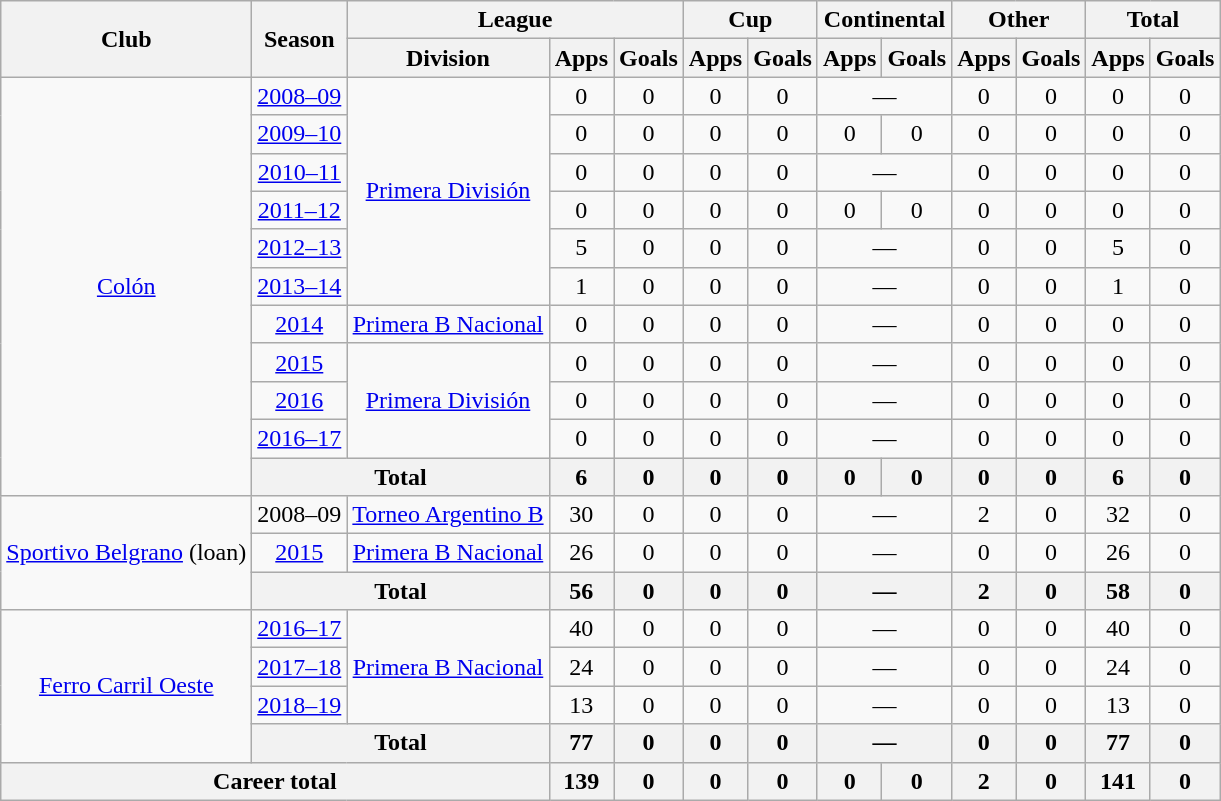<table class="wikitable" style="text-align:center">
<tr>
<th rowspan="2">Club</th>
<th rowspan="2">Season</th>
<th colspan="3">League</th>
<th colspan="2">Cup</th>
<th colspan="2">Continental</th>
<th colspan="2">Other</th>
<th colspan="2">Total</th>
</tr>
<tr>
<th>Division</th>
<th>Apps</th>
<th>Goals</th>
<th>Apps</th>
<th>Goals</th>
<th>Apps</th>
<th>Goals</th>
<th>Apps</th>
<th>Goals</th>
<th>Apps</th>
<th>Goals</th>
</tr>
<tr>
<td rowspan="11"><a href='#'>Colón</a></td>
<td><a href='#'>2008–09</a></td>
<td rowspan="6"><a href='#'>Primera División</a></td>
<td>0</td>
<td>0</td>
<td>0</td>
<td>0</td>
<td colspan="2">—</td>
<td>0</td>
<td>0</td>
<td>0</td>
<td>0</td>
</tr>
<tr>
<td><a href='#'>2009–10</a></td>
<td>0</td>
<td>0</td>
<td>0</td>
<td>0</td>
<td>0</td>
<td>0</td>
<td>0</td>
<td>0</td>
<td>0</td>
<td>0</td>
</tr>
<tr>
<td><a href='#'>2010–11</a></td>
<td>0</td>
<td>0</td>
<td>0</td>
<td>0</td>
<td colspan="2">—</td>
<td>0</td>
<td>0</td>
<td>0</td>
<td>0</td>
</tr>
<tr>
<td><a href='#'>2011–12</a></td>
<td>0</td>
<td>0</td>
<td>0</td>
<td>0</td>
<td>0</td>
<td>0</td>
<td>0</td>
<td>0</td>
<td>0</td>
<td>0</td>
</tr>
<tr>
<td><a href='#'>2012–13</a></td>
<td>5</td>
<td>0</td>
<td>0</td>
<td>0</td>
<td colspan="2">—</td>
<td>0</td>
<td>0</td>
<td>5</td>
<td>0</td>
</tr>
<tr>
<td><a href='#'>2013–14</a></td>
<td>1</td>
<td>0</td>
<td>0</td>
<td>0</td>
<td colspan="2">—</td>
<td>0</td>
<td>0</td>
<td>1</td>
<td>0</td>
</tr>
<tr>
<td><a href='#'>2014</a></td>
<td rowspan="1"><a href='#'>Primera B Nacional</a></td>
<td>0</td>
<td>0</td>
<td>0</td>
<td>0</td>
<td colspan="2">—</td>
<td>0</td>
<td>0</td>
<td>0</td>
<td>0</td>
</tr>
<tr>
<td><a href='#'>2015</a></td>
<td rowspan="3"><a href='#'>Primera División</a></td>
<td>0</td>
<td>0</td>
<td>0</td>
<td>0</td>
<td colspan="2">—</td>
<td>0</td>
<td>0</td>
<td>0</td>
<td>0</td>
</tr>
<tr>
<td><a href='#'>2016</a></td>
<td>0</td>
<td>0</td>
<td>0</td>
<td>0</td>
<td colspan="2">—</td>
<td>0</td>
<td>0</td>
<td>0</td>
<td>0</td>
</tr>
<tr>
<td><a href='#'>2016–17</a></td>
<td>0</td>
<td>0</td>
<td>0</td>
<td>0</td>
<td colspan="2">—</td>
<td>0</td>
<td>0</td>
<td>0</td>
<td>0</td>
</tr>
<tr>
<th colspan="2">Total</th>
<th>6</th>
<th>0</th>
<th>0</th>
<th>0</th>
<th>0</th>
<th>0</th>
<th>0</th>
<th>0</th>
<th>6</th>
<th>0</th>
</tr>
<tr>
<td rowspan="3"><a href='#'>Sportivo Belgrano</a> (loan)</td>
<td>2008–09</td>
<td rowspan="1"><a href='#'>Torneo Argentino B</a></td>
<td>30</td>
<td>0</td>
<td>0</td>
<td>0</td>
<td colspan="2">—</td>
<td>2</td>
<td>0</td>
<td>32</td>
<td>0</td>
</tr>
<tr>
<td><a href='#'>2015</a></td>
<td rowspan="1"><a href='#'>Primera B Nacional</a></td>
<td>26</td>
<td>0</td>
<td>0</td>
<td>0</td>
<td colspan="2">—</td>
<td>0</td>
<td>0</td>
<td>26</td>
<td>0</td>
</tr>
<tr>
<th colspan="2">Total</th>
<th>56</th>
<th>0</th>
<th>0</th>
<th>0</th>
<th colspan="2">—</th>
<th>2</th>
<th>0</th>
<th>58</th>
<th>0</th>
</tr>
<tr>
<td rowspan="4"><a href='#'>Ferro Carril Oeste</a></td>
<td><a href='#'>2016–17</a></td>
<td rowspan="3"><a href='#'>Primera B Nacional</a></td>
<td>40</td>
<td>0</td>
<td>0</td>
<td>0</td>
<td colspan="2">—</td>
<td>0</td>
<td>0</td>
<td>40</td>
<td>0</td>
</tr>
<tr>
<td><a href='#'>2017–18</a></td>
<td>24</td>
<td>0</td>
<td>0</td>
<td>0</td>
<td colspan="2">—</td>
<td>0</td>
<td>0</td>
<td>24</td>
<td>0</td>
</tr>
<tr>
<td><a href='#'>2018–19</a></td>
<td>13</td>
<td>0</td>
<td>0</td>
<td>0</td>
<td colspan="2">—</td>
<td>0</td>
<td>0</td>
<td>13</td>
<td>0</td>
</tr>
<tr>
<th colspan="2">Total</th>
<th>77</th>
<th>0</th>
<th>0</th>
<th>0</th>
<th colspan="2">—</th>
<th>0</th>
<th>0</th>
<th>77</th>
<th>0</th>
</tr>
<tr>
<th colspan="3">Career total</th>
<th>139</th>
<th>0</th>
<th>0</th>
<th>0</th>
<th>0</th>
<th>0</th>
<th>2</th>
<th>0</th>
<th>141</th>
<th>0</th>
</tr>
</table>
